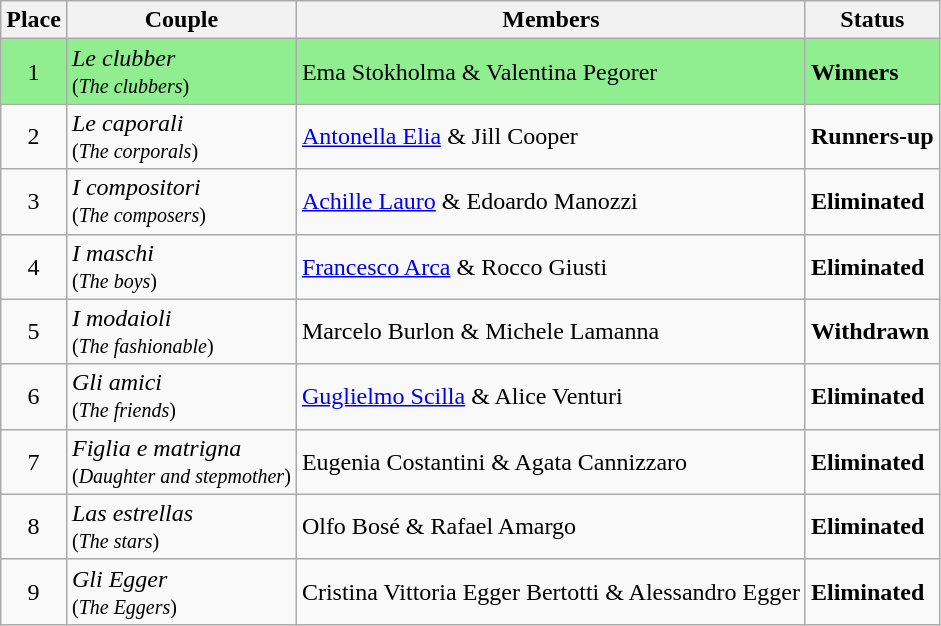<table class="wikitable">
<tr>
<th>Place</th>
<th>Couple</th>
<th>Members</th>
<th>Status</th>
</tr>
<tr style="background:#90EE90;">
<td align="center">1</td>
<td><em>Le clubber</em><br><small>(<em>The clubbers</em>)</small></td>
<td>Ema Stokholma & Valentina Pegorer</td>
<td><strong>Winners</strong></td>
</tr>
<tr>
<td align="center">2</td>
<td><em>Le caporali</em><br><small>(<em>The corporals</em>)</small></td>
<td><a href='#'>Antonella Elia</a> & Jill Cooper</td>
<td><strong>Runners-up</strong></td>
</tr>
<tr>
<td align="center">3</td>
<td><em>I compositori</em><br><small>(<em>The composers</em>)</small></td>
<td><a href='#'>Achille Lauro</a> & Edoardo Manozzi</td>
<td><strong>Eliminated</strong></td>
</tr>
<tr>
<td align="center">4</td>
<td><em>I maschi</em><br><small>(<em>The boys</em>)</small></td>
<td><a href='#'>Francesco Arca</a> & Rocco Giusti</td>
<td><strong>Eliminated</strong></td>
</tr>
<tr>
<td align="center">5</td>
<td><em>I modaioli</em><br><small>(<em>The fashionable</em>)</small></td>
<td>Marcelo Burlon & Michele Lamanna</td>
<td><strong>Withdrawn</strong></td>
</tr>
<tr>
<td align="center">6</td>
<td><em>Gli amici</em><br><small>(<em>The friends</em>)</small></td>
<td><a href='#'>Guglielmo Scilla</a> & Alice Venturi</td>
<td><strong>Eliminated</strong></td>
</tr>
<tr>
<td align="center">7</td>
<td><em>Figlia e matrigna</em><br><small>(<em>Daughter and stepmother</em>)</small></td>
<td>Eugenia Costantini & Agata Cannizzaro</td>
<td><strong>Eliminated</strong></td>
</tr>
<tr>
<td align="center">8</td>
<td><em>Las estrellas</em><br><small>(<em>The stars</em>)</small></td>
<td>Olfo Bosé & Rafael Amargo</td>
<td><strong>Eliminated</strong></td>
</tr>
<tr>
<td align="center">9</td>
<td><em>Gli Egger</em><br><small>(<em>The Eggers</em>)</small></td>
<td>Cristina Vittoria Egger Bertotti & Alessandro Egger</td>
<td><strong>Eliminated</strong></td>
</tr>
</table>
